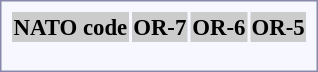<table style="border:1px solid #8888aa; text-align:center; background-color:#f7f8ff; padding:5px; font-size:95%; margin: 0px 12px 12px 0px;">
<tr style="background-color:#CCCCCC;">
<th>NATO code</th>
<th>OR-7</th>
<th>OR-6</th>
<th>OR-5</th>
</tr>
<tr>
<th></th>
<td></td>
<td></td>
<td></td>
</tr>
<tr>
<th></th>
<td></td>
<td></td>
<td></td>
</tr>
<tr>
<td></td>
<td></td>
<td><strong></strong></td>
<td></td>
</tr>
</table>
